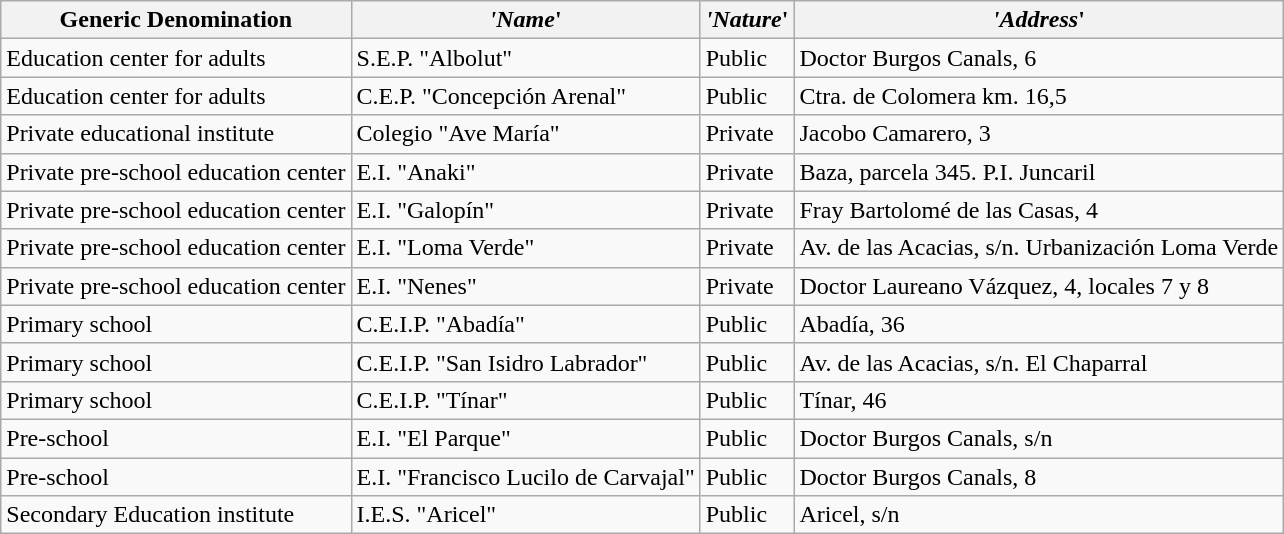<table class="wikitable">
<tr>
<th><strong>Generic Denomination</strong></th>
<th><strong><em>'Name</em></strong>'</th>
<th><strong><em>'Nature</em></strong>'</th>
<th><strong><em>'Address</em></strong>'</th>
</tr>
<tr>
<td>Education center for adults</td>
<td>S.E.P. "Albolut"</td>
<td>Public</td>
<td>Doctor Burgos Canals, 6</td>
</tr>
<tr>
<td>Education center for adults</td>
<td>C.E.P. "Concepción Arenal"</td>
<td>Public</td>
<td>Ctra. de Colomera km. 16,5</td>
</tr>
<tr>
<td>Private educational institute</td>
<td>Colegio "Ave María"</td>
<td>Private</td>
<td>Jacobo Camarero, 3</td>
</tr>
<tr>
<td>Private pre-school education center</td>
<td>E.I. "Anaki"</td>
<td>Private</td>
<td>Baza, parcela 345. P.I. Juncaril</td>
</tr>
<tr>
<td>Private pre-school education center</td>
<td>E.I. "Galopín"</td>
<td>Private</td>
<td>Fray Bartolomé de las Casas, 4</td>
</tr>
<tr>
<td>Private pre-school education center</td>
<td>E.I. "Loma Verde"</td>
<td>Private</td>
<td>Av. de las Acacias, s/n. Urbanización Loma Verde</td>
</tr>
<tr>
<td>Private pre-school education center</td>
<td>E.I. "Nenes"</td>
<td>Private</td>
<td>Doctor Laureano Vázquez, 4, locales 7 y 8</td>
</tr>
<tr>
<td>Primary school</td>
<td>C.E.I.P. "Abadía"</td>
<td>Public</td>
<td>Abadía, 36</td>
</tr>
<tr>
<td>Primary school</td>
<td>C.E.I.P. "San Isidro Labrador"</td>
<td>Public</td>
<td>Av. de las Acacias, s/n. El Chaparral</td>
</tr>
<tr>
<td>Primary school</td>
<td>C.E.I.P. "Tínar"</td>
<td>Public</td>
<td>Tínar, 46</td>
</tr>
<tr>
<td>Pre-school</td>
<td>E.I. "El Parque"</td>
<td>Public</td>
<td>Doctor Burgos Canals, s/n</td>
</tr>
<tr>
<td>Pre-school</td>
<td>E.I. "Francisco Lucilo de Carvajal"</td>
<td>Public</td>
<td>Doctor Burgos Canals, 8</td>
</tr>
<tr>
<td>Secondary Education institute</td>
<td>I.E.S. "Aricel"</td>
<td>Public</td>
<td>Aricel, s/n</td>
</tr>
</table>
